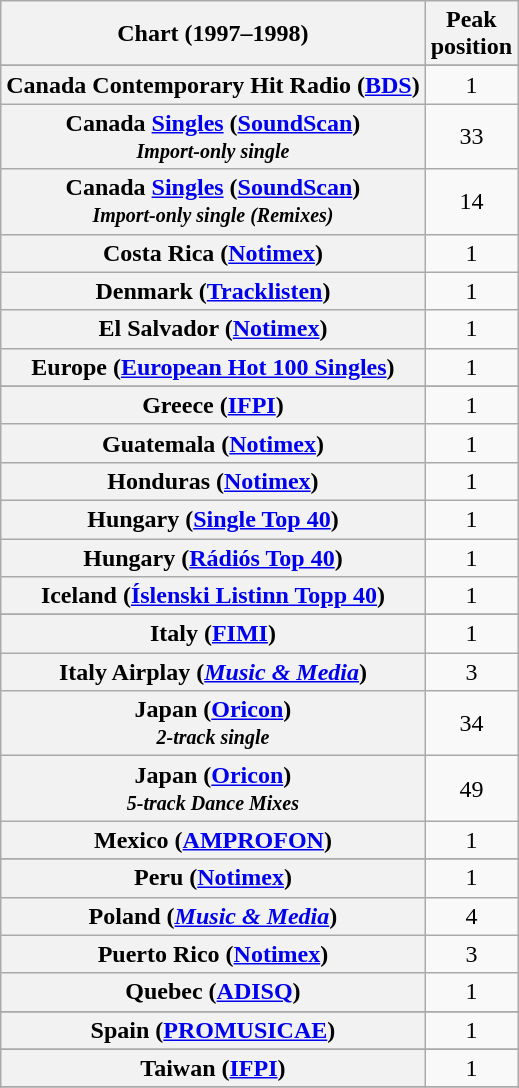<table class="wikitable sortable plainrowheaders" style="text-align:center">
<tr>
<th scope="col">Chart (1997–1998)</th>
<th scope="col">Peak<br>position</th>
</tr>
<tr>
</tr>
<tr>
</tr>
<tr>
</tr>
<tr>
</tr>
<tr>
</tr>
<tr>
</tr>
<tr>
<th scope="row">Canada Contemporary Hit Radio (<a href='#'>BDS</a>)</th>
<td>1</td>
</tr>
<tr>
<th scope="row">Canada <a href='#'>Singles</a> (<a href='#'>SoundScan</a>)<br><small><em>Import-only single</em></small></th>
<td>33</td>
</tr>
<tr>
<th scope="row">Canada <a href='#'>Singles</a> (<a href='#'>SoundScan</a>)<br><small><em>Import-only single (Remixes)</em></small></th>
<td>14</td>
</tr>
<tr>
<th scope="row">Costa Rica (<a href='#'>Notimex</a>)</th>
<td>1</td>
</tr>
<tr>
<th scope="row">Denmark (<a href='#'>Tracklisten</a>)</th>
<td>1</td>
</tr>
<tr>
<th scope="row">El Salvador (<a href='#'>Notimex</a>)</th>
<td>1</td>
</tr>
<tr>
<th scope="row">Europe (<a href='#'>European Hot 100 Singles</a>)</th>
<td>1</td>
</tr>
<tr>
</tr>
<tr>
</tr>
<tr>
</tr>
<tr>
<th scope="row">Greece (<a href='#'>IFPI</a>)</th>
<td>1</td>
</tr>
<tr>
<th scope="row">Guatemala (<a href='#'>Notimex</a>)</th>
<td>1</td>
</tr>
<tr>
<th scope="row">Honduras (<a href='#'>Notimex</a>)</th>
<td>1</td>
</tr>
<tr>
<th scope="row">Hungary (<a href='#'>Single Top 40</a>)</th>
<td>1</td>
</tr>
<tr>
<th scope="row">Hungary (<a href='#'>Rádiós Top 40</a>)</th>
<td>1</td>
</tr>
<tr>
<th scope="row">Iceland (<a href='#'>Íslenski Listinn Topp 40</a>)</th>
<td>1</td>
</tr>
<tr>
</tr>
<tr>
<th scope="row">Italy (<a href='#'>FIMI</a>)</th>
<td>1</td>
</tr>
<tr>
<th scope="row">Italy Airplay (<em><a href='#'>Music & Media</a></em>)</th>
<td>3</td>
</tr>
<tr>
<th scope="row">Japan (<a href='#'>Oricon</a>)<br><small><em>2-track single</em></small></th>
<td>34</td>
</tr>
<tr>
<th scope="row">Japan (<a href='#'>Oricon</a>)<br><small><em>5-track Dance Mixes</em></small></th>
<td>49</td>
</tr>
<tr>
<th scope="row">Mexico (<a href='#'>AMPROFON</a>)</th>
<td>1</td>
</tr>
<tr>
</tr>
<tr>
</tr>
<tr>
</tr>
<tr>
</tr>
<tr>
<th scope="row">Peru (<a href='#'>Notimex</a>)</th>
<td>1</td>
</tr>
<tr>
<th scope="row">Poland (<em><a href='#'>Music & Media</a></em>)</th>
<td>4</td>
</tr>
<tr>
<th scope="row">Puerto Rico (<a href='#'>Notimex</a>)</th>
<td>3</td>
</tr>
<tr>
<th scope="row">Quebec (<a href='#'>ADISQ</a>)</th>
<td>1</td>
</tr>
<tr>
</tr>
<tr>
<th scope="row">Spain (<a href='#'>PROMUSICAE</a>)</th>
<td>1</td>
</tr>
<tr>
</tr>
<tr>
</tr>
<tr>
<th scope="row">Taiwan (<a href='#'>IFPI</a>)</th>
<td>1</td>
</tr>
<tr>
</tr>
<tr>
</tr>
<tr>
</tr>
<tr>
</tr>
<tr>
</tr>
<tr>
</tr>
<tr>
</tr>
</table>
